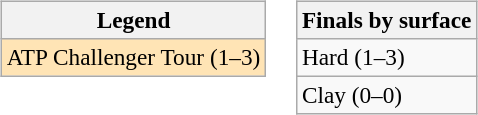<table>
<tr valign=top>
<td><br><table class="wikitable" style=font-size:97%>
<tr>
<th>Legend</th>
</tr>
<tr style="background:moccasin;">
<td>ATP Challenger Tour (1–3)</td>
</tr>
</table>
</td>
<td><br><table class="wikitable" style=font-size:97%>
<tr>
<th>Finals by surface</th>
</tr>
<tr>
<td>Hard (1–3)</td>
</tr>
<tr>
<td>Clay (0–0)</td>
</tr>
</table>
</td>
</tr>
</table>
